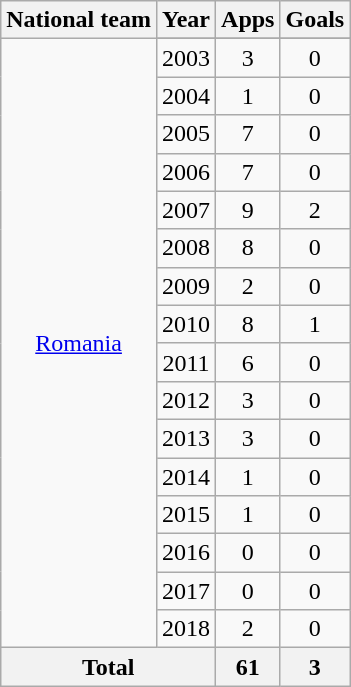<table class="wikitable" style="text-align:center">
<tr>
<th>National team</th>
<th>Year</th>
<th>Apps</th>
<th>Goals</th>
</tr>
<tr>
<td rowspan="17"><a href='#'>Romania</a></td>
</tr>
<tr>
<td>2003</td>
<td>3</td>
<td>0</td>
</tr>
<tr>
<td>2004</td>
<td>1</td>
<td>0</td>
</tr>
<tr>
<td>2005</td>
<td>7</td>
<td>0</td>
</tr>
<tr>
<td>2006</td>
<td>7</td>
<td>0</td>
</tr>
<tr>
<td>2007</td>
<td>9</td>
<td>2</td>
</tr>
<tr>
<td>2008</td>
<td>8</td>
<td>0</td>
</tr>
<tr>
<td>2009</td>
<td>2</td>
<td>0</td>
</tr>
<tr>
<td>2010</td>
<td>8</td>
<td>1</td>
</tr>
<tr>
<td>2011</td>
<td>6</td>
<td>0</td>
</tr>
<tr>
<td>2012</td>
<td>3</td>
<td>0</td>
</tr>
<tr>
<td>2013</td>
<td>3</td>
<td>0</td>
</tr>
<tr>
<td>2014</td>
<td>1</td>
<td>0</td>
</tr>
<tr>
<td>2015</td>
<td>1</td>
<td>0</td>
</tr>
<tr>
<td>2016</td>
<td>0</td>
<td>0</td>
</tr>
<tr>
<td>2017</td>
<td>0</td>
<td>0</td>
</tr>
<tr>
<td>2018</td>
<td>2</td>
<td>0</td>
</tr>
<tr>
<th colspan="2">Total</th>
<th>61</th>
<th>3</th>
</tr>
</table>
